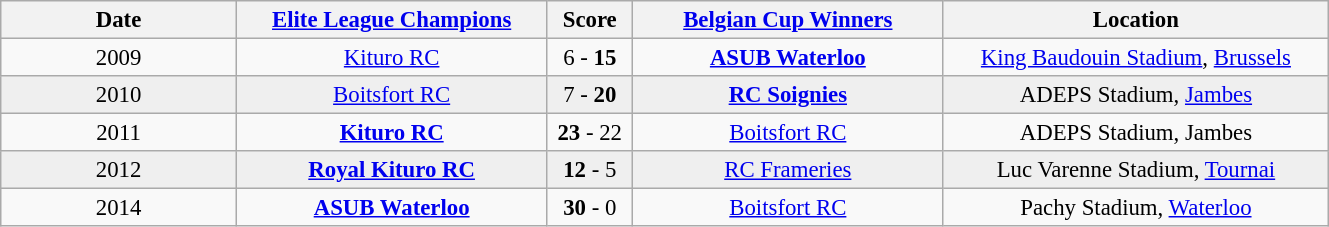<table class="wikitable" style="text-align:center; font-size:95%;">
<tr>
<th scope="col" style="width:150px;">Date</th>
<th scope="col" style="width:200px;"><a href='#'>Elite League Champions</a></th>
<th scope="col" style="width:50px;">Score</th>
<th scope="col" style="width:200px;"><a href='#'>Belgian Cup Winners</a></th>
<th scope="col" style="width:250px;">Location</th>
</tr>
<tr>
<td>2009</td>
<td><a href='#'>Kituro RC</a></td>
<td>6 - <strong>15</strong></td>
<td><strong><a href='#'>ASUB Waterloo</a></strong></td>
<td><a href='#'>King Baudouin Stadium</a>, <a href='#'>Brussels</a></td>
</tr>
<tr style="background:#EFEFEF">
<td>2010</td>
<td><a href='#'>Boitsfort RC</a></td>
<td>7 - <strong>20</strong></td>
<td><strong><a href='#'>RC Soignies</a></strong></td>
<td>ADEPS Stadium, <a href='#'>Jambes</a></td>
</tr>
<tr>
<td>2011</td>
<td><strong><a href='#'>Kituro RC</a></strong></td>
<td><strong>23</strong> - 22</td>
<td><a href='#'>Boitsfort RC</a></td>
<td>ADEPS Stadium, Jambes</td>
</tr>
<tr style="background:#EFEFEF">
<td>2012</td>
<td><strong><a href='#'>Royal Kituro RC</a></strong></td>
<td><strong>12</strong> - 5</td>
<td><a href='#'>RC Frameries</a></td>
<td>Luc Varenne Stadium, <a href='#'>Tournai</a></td>
</tr>
<tr>
<td>2014</td>
<td><strong><a href='#'>ASUB Waterloo</a></strong></td>
<td><strong>30</strong> - 0</td>
<td><a href='#'>Boitsfort RC</a></td>
<td>Pachy Stadium, <a href='#'>Waterloo</a></td>
</tr>
</table>
